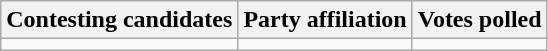<table class="wikitable sortable">
<tr>
<th>Contesting candidates</th>
<th>Party affiliation</th>
<th>Votes polled</th>
</tr>
<tr>
<td></td>
<td></td>
<td></td>
</tr>
</table>
